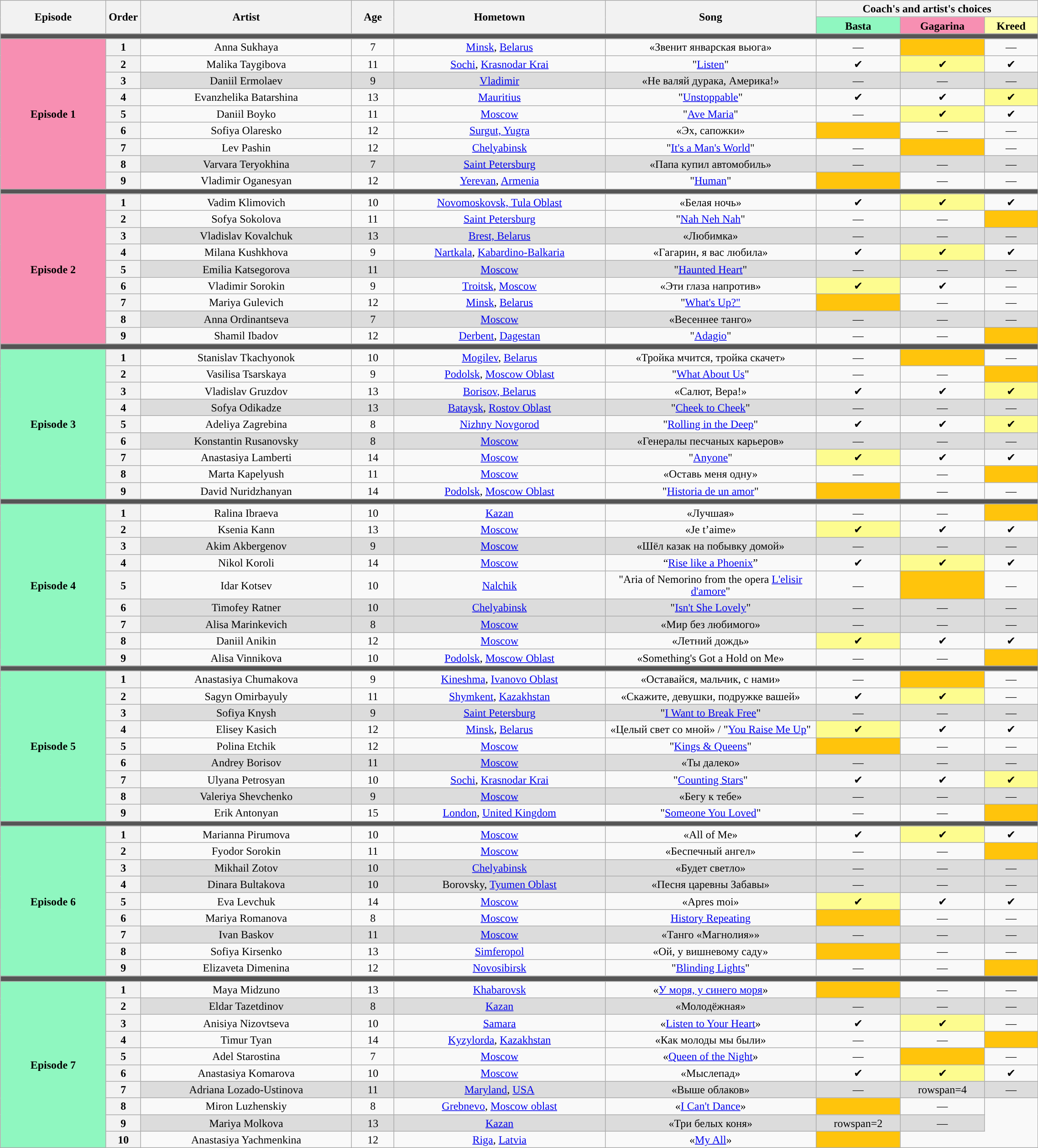<table class="wikitable" style="text-align:center; line-height:17px; width:120%">
<tr>
<th rowspan="2" scope="col" style="width:10%">Episode</th>
<th rowspan="2" scope="col" style="width:03%">Order</th>
<th rowspan="2" scope="col" style="width:20%">Artist</th>
<th rowspan="2" scope="col" style="width:04%">Age</th>
<th rowspan="2" scope="col" style="width:20%">Hometown</th>
<th rowspan="2" scope="col" style="width:20%">Song</th>
<th colspan="3" scope="col" style="width:21%">Coach's and artist's choices</th>
</tr>
<tr>
<th style="background:#8ff7c0;">Basta</th>
<th style="background:#f78fb2;">Gagarina</th>
<th style="background:#ffffaa;">Kreed</th>
</tr>
<tr>
<td colspan="9" style="background:#555"></td>
</tr>
<tr>
<td rowspan="9" style="background:#f78fb2;"><strong>Episode 1</strong> <br></td>
<th>1</th>
<td>Anna Sukhaya</td>
<td>7</td>
<td><a href='#'>Minsk</a>, <a href='#'>Belarus</a> </td>
<td>«Звенит январская вьюга»</td>
<td>—</td>
<td style="background:#ffc40c;"><strong></strong></td>
<td>—</td>
</tr>
<tr>
<th>2</th>
<td>Malika Taygibova</td>
<td>11</td>
<td><a href='#'>Sochi</a>, <a href='#'>Krasnodar Krai</a></td>
<td>"<a href='#'>Listen</a>"</td>
<td>✔</td>
<td style="background:#fdfc8f;">✔</td>
<td>✔</td>
</tr>
<tr style="background:#dcdcdc;" |>
<th>3</th>
<td>Daniil Ermolaev</td>
<td>9</td>
<td><a href='#'>Vladimir</a></td>
<td>«Не валяй дурака, Америка!»</td>
<td>—</td>
<td>—</td>
<td>—</td>
</tr>
<tr>
<th>4</th>
<td>Evanzhelika Batarshina</td>
<td>13</td>
<td><a href='#'>Mauritius</a> </td>
<td>"<a href='#'>Unstoppable</a>"</td>
<td>✔</td>
<td>✔</td>
<td style="background:#fdfc8f;">✔</td>
</tr>
<tr>
<th>5</th>
<td>Daniil Boyko</td>
<td>11</td>
<td><a href='#'>Moscow</a></td>
<td>"<a href='#'>Ave Maria</a>"</td>
<td>—</td>
<td style="background:#fdfc8f;">✔</td>
<td>✔</td>
</tr>
<tr>
<th>6</th>
<td>Sofiya Olaresko</td>
<td>12</td>
<td><a href='#'>Surgut, Yugra</a></td>
<td>«Эх, сапожки»</td>
<td style="background:#ffc40c;"><strong></strong></td>
<td>—</td>
<td>—</td>
</tr>
<tr>
<th>7</th>
<td>Lev Pashin</td>
<td>12</td>
<td><a href='#'>Chelyabinsk</a></td>
<td>"<a href='#'>It's a Man's World</a>"</td>
<td>—</td>
<td style="background:#ffc40c;"><strong></strong></td>
<td>—</td>
</tr>
<tr style="background:#dcdcdc;">
<th>8</th>
<td>Varvara Teryokhina</td>
<td>7</td>
<td><a href='#'>Saint Petersburg</a></td>
<td>«Папа купил автомобиль»</td>
<td>—</td>
<td>—</td>
<td>—</td>
</tr>
<tr>
<th>9</th>
<td>Vladimir Oganesyan</td>
<td>12</td>
<td><a href='#'>Yerevan</a>, <a href='#'>Armenia</a> </td>
<td>"<a href='#'>Human</a>"</td>
<td style="background:#ffc40c;"><strong></strong></td>
<td>—</td>
<td>—</td>
</tr>
<tr>
<td colspan="9" style="background:#555"></td>
</tr>
<tr>
<td rowspan="9" style="background:#f78fb2;"><strong>Episode 2</strong> <br></td>
<th>1</th>
<td>Vadim Klimovich</td>
<td>10</td>
<td><a href='#'>Novomoskovsk, Tula Oblast</a></td>
<td>«Белая ночь»</td>
<td>✔</td>
<td style="background:#fdfc8f;">✔</td>
<td>✔</td>
</tr>
<tr>
<th>2</th>
<td>Sofya Sokolova</td>
<td>11</td>
<td><a href='#'>Saint Petersburg</a></td>
<td>"<a href='#'>Nah Neh Nah</a>"</td>
<td>—</td>
<td>—</td>
<td style="background:#ffc40c;"><strong></strong></td>
</tr>
<tr style="background:#dcdcdc;" |>
<th>3</th>
<td>Vladislav Kovalchuk</td>
<td>13</td>
<td><a href='#'>Brest, Belarus</a> </td>
<td>«Любимка»</td>
<td>—</td>
<td>—</td>
<td>—</td>
</tr>
<tr>
<th>4</th>
<td>Milana Kushkhova</td>
<td>9</td>
<td><a href='#'>Nartkala</a>, <a href='#'>Kabardino-Balkaria</a></td>
<td>«Гагарин, я вас любила»</td>
<td>✔</td>
<td style="background:#fdfc8f;">✔</td>
<td>✔</td>
</tr>
<tr style="background:#dcdcdc;" |>
<th>5</th>
<td>Emilia Katsegorova</td>
<td>11</td>
<td><a href='#'>Moscow</a></td>
<td>"<a href='#'>Haunted Heart</a>"</td>
<td>—</td>
<td>—</td>
<td>—</td>
</tr>
<tr>
<th>6</th>
<td>Vladimir Sorokin</td>
<td>9</td>
<td><a href='#'>Troitsk</a>, <a href='#'>Moscow</a></td>
<td>«Эти глаза напротив»</td>
<td style="background:#fdfc8f;">✔</td>
<td>✔</td>
<td>—</td>
</tr>
<tr>
<th>7</th>
<td>Mariya Gulevich</td>
<td>12</td>
<td><a href='#'>Minsk</a>, <a href='#'>Belarus</a> </td>
<td>"<a href='#'>What's Up?"</a></td>
<td style="background:#ffc40c;"><strong></strong></td>
<td>—</td>
<td>—</td>
</tr>
<tr style="background:#dcdcdc;" |>
<th>8</th>
<td>Anna Ordinantseva</td>
<td>7</td>
<td><a href='#'>Moscow</a></td>
<td>«Весеннее танго»</td>
<td>—</td>
<td>—</td>
<td>—</td>
</tr>
<tr>
<th>9</th>
<td>Shamil Ibadov</td>
<td>12</td>
<td><a href='#'>Derbent</a>, <a href='#'>Dagestan</a></td>
<td>"<a href='#'>Adagio</a>"</td>
<td>—</td>
<td>—</td>
<td style="background:#ffc40c;"><strong></strong></td>
</tr>
<tr>
<td colspan="9" style="background:#555"></td>
</tr>
<tr>
<td rowspan="9" style="background:#8ff7c0;"><strong>Episode 3</strong> <br></td>
<th>1</th>
<td>Stanislav Tkachyonok</td>
<td>10</td>
<td><a href='#'>Mogilev</a>, <a href='#'>Belarus</a> </td>
<td>«Тройка мчится, тройка скачет»</td>
<td>—</td>
<td style="background:#ffc40c;"><strong></strong></td>
<td>—</td>
</tr>
<tr>
<th>2</th>
<td>Vasilisa Tsarskaya</td>
<td>9</td>
<td><a href='#'>Podolsk</a>, <a href='#'>Moscow Oblast</a></td>
<td>"<a href='#'>What About Us</a>"</td>
<td>—</td>
<td>—</td>
<td style="background:#ffc40c;"><strong></strong></td>
</tr>
<tr>
<th>3</th>
<td>Vladislav Gruzdov</td>
<td>13</td>
<td><a href='#'>Borisov, Belarus</a> </td>
<td>«Салют, Вера!»</td>
<td>✔</td>
<td>✔</td>
<td style="background:#fdfc8f;">✔</td>
</tr>
<tr style="background:#dcdcdc;">
<th>4</th>
<td>Sofya Odikadze</td>
<td>13</td>
<td><a href='#'>Bataysk</a>, <a href='#'>Rostov Oblast</a></td>
<td>"<a href='#'>Cheek to Cheek</a>"</td>
<td>—</td>
<td>—</td>
<td>—</td>
</tr>
<tr>
<th>5</th>
<td>Adeliya Zagrebina</td>
<td>8</td>
<td><a href='#'>Nizhny Novgorod</a></td>
<td>"<a href='#'>Rolling in the Deep</a>"</td>
<td>✔</td>
<td>✔</td>
<td style="background:#fdfc8f;">✔</td>
</tr>
<tr style="background:#dcdcdc;">
<th>6</th>
<td>Konstantin Rusanovsky</td>
<td>8</td>
<td><a href='#'>Moscow</a></td>
<td>«Генералы песчаных карьеров»</td>
<td>—</td>
<td>—</td>
<td>—</td>
</tr>
<tr>
<th>7</th>
<td>Anastasiya Lamberti</td>
<td>14</td>
<td><a href='#'>Moscow</a></td>
<td>"<a href='#'>Anyone</a>"</td>
<td style="background:#fdfc8f;">✔</td>
<td>✔</td>
<td>✔</td>
</tr>
<tr>
<th>8</th>
<td>Marta Kapelyush</td>
<td>11</td>
<td><a href='#'>Moscow</a></td>
<td>«Оставь меня одну»</td>
<td>—</td>
<td>—</td>
<td style="background:#ffc40c;"><strong></strong></td>
</tr>
<tr>
<th>9</th>
<td>David Nuridzhanyan</td>
<td>14</td>
<td><a href='#'>Podolsk</a>, <a href='#'>Moscow Oblast</a></td>
<td>"<a href='#'>Historia de un amor</a>"</td>
<td style="background:#ffc40c;"><strong></strong></td>
<td>—</td>
<td>—</td>
</tr>
<tr>
<td colspan="9" style="background:#555"></td>
</tr>
<tr>
<td rowspan="9" style="background:#8ff7c0;"><strong>Episode 4</strong> <br></td>
<th>1</th>
<td>Ralina Ibraeva</td>
<td>10</td>
<td><a href='#'>Kazan</a></td>
<td>«Лучшая»</td>
<td>―</td>
<td>―</td>
<td style="background:#ffc40c;"><strong></strong></td>
</tr>
<tr>
<th>2</th>
<td>Ksenia Kann</td>
<td>13</td>
<td><a href='#'>Moscow</a></td>
<td>«Je t’aime»</td>
<td style="background:#fdfc8f;">✔</td>
<td>✔</td>
<td>✔</td>
</tr>
<tr style="background:#dcdcdc;">
<th>3</th>
<td>Akim Akbergenov</td>
<td>9</td>
<td><a href='#'>Moscow</a></td>
<td>«Шёл казак на побывку домой»</td>
<td>―</td>
<td>―</td>
<td>―</td>
</tr>
<tr>
<th>4</th>
<td>Nikol Koroli</td>
<td>14</td>
<td><a href='#'>Moscow</a></td>
<td>“<a href='#'>Rise like a Phoenix</a>”</td>
<td>✔</td>
<td style="background:#fdfc8f;">✔</td>
<td>✔</td>
</tr>
<tr>
<th>5</th>
<td>Idar Kotsev</td>
<td>10</td>
<td><a href='#'>Nalchik</a></td>
<td>"Aria of Nemorino from the opera <a href='#'>L'elisir d'amore</a>"</td>
<td>―</td>
<td style="background:#ffc40c;"><strong></strong></td>
<td>―</td>
</tr>
<tr style="background:#dcdcdc;">
<th>6</th>
<td>Timofey Ratner</td>
<td>10</td>
<td><a href='#'>Chelyabinsk</a></td>
<td>"<a href='#'>Isn't She Lovely</a>"</td>
<td>―</td>
<td>―</td>
<td>―</td>
</tr>
<tr style="background:#dcdcdc;">
<th>7</th>
<td>Alisa Marinkevich</td>
<td>8</td>
<td><a href='#'>Moscow</a></td>
<td>«Мир без любимого»</td>
<td>―</td>
<td>―</td>
<td>―</td>
</tr>
<tr>
<th>8</th>
<td>Daniil Anikin</td>
<td>12</td>
<td><a href='#'>Moscow</a></td>
<td>«Летний дождь»</td>
<td style="background:#fdfc8f;">✔</td>
<td>✔</td>
<td>✔</td>
</tr>
<tr>
<th>9</th>
<td>Alisa Vinnikova</td>
<td>10</td>
<td><a href='#'>Podolsk</a>, <a href='#'>Moscow Oblast</a></td>
<td>«Something's Got a Hold on Me»</td>
<td>―</td>
<td>―</td>
<td style="background:#ffc40c;"><strong></strong></td>
</tr>
<tr>
<td colspan="9" style="background:#555"></td>
</tr>
<tr>
<td rowspan="9" style="background:#8ff7c0;"><strong>Episode 5</strong> <br></td>
<th>1</th>
<td>Anastasiya Chumakova</td>
<td>9</td>
<td><a href='#'>Kineshma</a>, <a href='#'>Ivanovo Oblast</a></td>
<td>«Оставайся, мальчик, с нами»</td>
<td>―</td>
<td style="background:#ffc40c;"><strong></strong></td>
<td>―</td>
</tr>
<tr>
<th>2</th>
<td>Sagyn Omirbayuly</td>
<td>11</td>
<td><a href='#'>Shymkent</a>, <a href='#'>Kazakhstan</a> </td>
<td>«Скажите, девушки, подружке вашей»</td>
<td>✔</td>
<td style="background:#fdfc8f;">✔</td>
<td>―</td>
</tr>
<tr style="background:#dcdcdc;">
<th>3</th>
<td>Sofiya Knysh</td>
<td>9</td>
<td><a href='#'>Saint Petersburg</a></td>
<td>"<a href='#'>I Want to Break Free</a>"</td>
<td>―</td>
<td>―</td>
<td>―</td>
</tr>
<tr>
<th>4</th>
<td>Elisey Kasich</td>
<td>12</td>
<td><a href='#'>Minsk</a>, <a href='#'>Belarus</a> </td>
<td>«Целый свет со мной» / "<a href='#'>You Raise Me Up</a>"</td>
<td style="background:#fdfc8f;">✔</td>
<td>✔</td>
<td>✔</td>
</tr>
<tr>
<th>5</th>
<td>Polina Etchik</td>
<td>12</td>
<td><a href='#'>Moscow</a></td>
<td>"<a href='#'>Kings & Queens</a>"</td>
<td style="background:#ffc40c;"><strong></strong></td>
<td>―</td>
<td>―</td>
</tr>
<tr style="background:#dcdcdc;">
<th>6</th>
<td>Andrey Borisov</td>
<td>11</td>
<td><a href='#'>Moscow</a></td>
<td>«Ты далеко»</td>
<td>―</td>
<td>―</td>
<td>―</td>
</tr>
<tr>
<th>7</th>
<td>Ulyana Petrosyan</td>
<td>10</td>
<td><a href='#'>Sochi</a>, <a href='#'>Krasnodar Krai</a></td>
<td>"<a href='#'>Counting Stars</a>"</td>
<td>✔</td>
<td>✔</td>
<td style="background:#fdfc8f;">✔</td>
</tr>
<tr style="background:#dcdcdc;">
<th>8</th>
<td>Valeriya Shevchenko</td>
<td>9</td>
<td><a href='#'>Moscow</a></td>
<td>«Бегу к тебе»</td>
<td>―</td>
<td>―</td>
<td>―</td>
</tr>
<tr>
<th>9</th>
<td>Erik Antonyan</td>
<td>15</td>
<td><a href='#'>London</a>, <a href='#'>United Kingdom</a> </td>
<td>"<a href='#'>Someone You Loved</a>"</td>
<td>―</td>
<td>―</td>
<td style="background:#ffc40c;"><strong></strong></td>
</tr>
<tr>
<td colspan="9" style="background:#555"></td>
</tr>
<tr>
<td rowspan="9" style="background:#8ff7c0;"><strong>Episode 6</strong> <br></td>
<th>1</th>
<td>Marianna Pirumova</td>
<td>10</td>
<td><a href='#'>Moscow</a></td>
<td>«All of Me»</td>
<td>✔</td>
<td style="background:#fdfc8f;">✔</td>
<td>✔</td>
</tr>
<tr>
<th>2</th>
<td>Fyodor Sorokin</td>
<td>11</td>
<td><a href='#'>Moscow</a></td>
<td>«Беспечный ангел»</td>
<td>—</td>
<td>—</td>
<td style="background:#ffc40c;"><strong></strong></td>
</tr>
<tr style="background:#dcdcdc;">
<th>3</th>
<td>Mikhail Zotov</td>
<td>10</td>
<td><a href='#'>Chelyabinsk</a></td>
<td>«Будет светло»</td>
<td>—</td>
<td>—</td>
<td>—</td>
</tr>
<tr style="background:#dcdcdc;">
<th>4</th>
<td>Dinara Bultakova</td>
<td>10</td>
<td>Borovsky, <a href='#'>Tyumen Oblast</a></td>
<td>«Песня царевны Забавы»</td>
<td>—</td>
<td>—</td>
<td>—</td>
</tr>
<tr>
<th>5</th>
<td>Eva Levchuk</td>
<td>14</td>
<td><a href='#'>Moscow</a></td>
<td>«Apres moi»</td>
<td style="background:#fdfc8f;">✔</td>
<td>✔</td>
<td>✔</td>
</tr>
<tr>
<th>6</th>
<td>Mariya Romanova</td>
<td>8</td>
<td><a href='#'>Moscow</a></td>
<td><a href='#'>History Repeating</a></td>
<td style="background:#ffc40c;"><strong></strong></td>
<td>—</td>
<td>—</td>
</tr>
<tr style="background:#dcdcdc;">
<th>7</th>
<td>Ivan Baskov</td>
<td>11</td>
<td><a href='#'>Moscow</a></td>
<td>«Танго «Магнолия»»</td>
<td>—</td>
<td>—</td>
<td>—</td>
</tr>
<tr>
<th>8</th>
<td>Sofiya Kirsenko</td>
<td>13</td>
<td><a href='#'>Simferopol</a></td>
<td>«Ой, у вишневому саду»</td>
<td style="background:#ffc40c;"><strong></strong></td>
<td>—</td>
<td>—</td>
</tr>
<tr>
<th>9</th>
<td>Elizaveta Dimenina</td>
<td>12</td>
<td><a href='#'>Novosibirsk</a></td>
<td>"<a href='#'>Blinding Lights</a>"</td>
<td>—</td>
<td>—</td>
<td style="background:#ffc40c;"><strong></strong></td>
</tr>
<tr>
<td colspan="9" style="background:#555"></td>
</tr>
<tr>
<td rowspan="10" style="background:#8ff7c0;"><strong>Episode 7</strong> <br></td>
<th>1</th>
<td>Maya Midzuno</td>
<td>13</td>
<td><a href='#'>Khabarovsk</a></td>
<td>«<a href='#'>У моря, у синего моря</a>»</td>
<td style="background:#ffc40c;"><strong></strong></td>
<td>—</td>
<td>—</td>
</tr>
<tr style="background:#dcdcdc;">
<th>2</th>
<td>Eldar Tazetdinov</td>
<td>8</td>
<td><a href='#'>Kazan</a></td>
<td>«Молодёжная»</td>
<td>—</td>
<td>—</td>
<td>—</td>
</tr>
<tr>
<th>3</th>
<td>Anisiya Nizovtseva</td>
<td>10</td>
<td><a href='#'>Samara</a></td>
<td>«<a href='#'>Listen to Your Heart</a>»</td>
<td>✔</td>
<td style="background:#fdfc8f;">✔</td>
<td>—</td>
</tr>
<tr>
<th>4</th>
<td>Timur Tyan</td>
<td>14</td>
<td><a href='#'>Kyzylorda</a>, <a href='#'>Kazakhstan</a> </td>
<td>«Как молоды мы были»</td>
<td>—</td>
<td>—</td>
<td style="background:#ffc40c;"><strong></strong></td>
</tr>
<tr>
<th>5</th>
<td>Adel Starostina</td>
<td>7</td>
<td><a href='#'>Moscow</a></td>
<td>«<a href='#'>Queen of the Night</a>»</td>
<td>—</td>
<td style="background:#ffc40c;"><strong></strong></td>
<td>—</td>
</tr>
<tr>
<th>6</th>
<td>Anastasiya Komarova</td>
<td>10</td>
<td><a href='#'>Moscow</a></td>
<td>«Мыслепад»</td>
<td>✔</td>
<td style="background:#fdfc8f;">✔</td>
<td>✔</td>
</tr>
<tr style="background:#dcdcdc;">
<th>7</th>
<td>Adriana Lozado-Ustinova</td>
<td>11</td>
<td><a href='#'>Maryland</a>, <a href='#'>USA</a> </td>
<td>«Выше облаков»</td>
<td>—</td>
<td>rowspan=4 </td>
<td>—</td>
</tr>
<tr>
<th>8</th>
<td>Miron Luzhenskiy</td>
<td>8</td>
<td><a href='#'>Grebnevo</a>, <a href='#'>Moscow oblast</a></td>
<td>«<a href='#'>I Can't Dance</a>»</td>
<td style="background:#ffc40c;"><strong></strong></td>
<td>—</td>
</tr>
<tr style="background:#dcdcdc;">
<th>9</th>
<td>Mariya Molkova</td>
<td>13</td>
<td><a href='#'>Kazan</a></td>
<td>«Три белых коня»</td>
<td>rowspan=2 </td>
<td>—</td>
</tr>
<tr>
<th>10</th>
<td>Anastasiya Yachmenkina</td>
<td>12</td>
<td><a href='#'>Riga</a>, <a href='#'>Latvia</a> </td>
<td>«<a href='#'>My All</a>»</td>
<td style="background:#ffc40c;"><strong></strong></td>
</tr>
</table>
